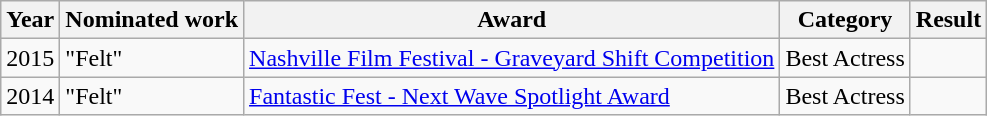<table class="wikitable">
<tr>
<th>Year</th>
<th>Nominated work</th>
<th>Award</th>
<th>Category</th>
<th>Result</th>
</tr>
<tr>
<td style="text-align:center;">2015</td>
<td>"Felt"</td>
<td><a href='#'>Nashville Film Festival - Graveyard Shift Competition</a></td>
<td>Best Actress</td>
<td></td>
</tr>
<tr>
<td style="text-align:center;">2014</td>
<td>"Felt"</td>
<td><a href='#'>Fantastic Fest - Next Wave Spotlight Award</a></td>
<td>Best Actress</td>
<td></td>
</tr>
</table>
